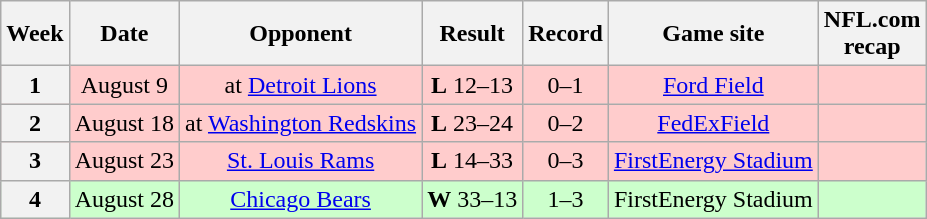<table class="wikitable" style="align=center">
<tr>
<th>Week</th>
<th>Date</th>
<th>Opponent</th>
<th>Result</th>
<th>Record</th>
<th>Game site</th>
<th>NFL.com<br>recap</th>
</tr>
<tr style="background:#fcc; text-align:center;">
<th>1</th>
<td>August 9</td>
<td>at <a href='#'>Detroit Lions</a></td>
<td><strong>L</strong> 12–13</td>
<td>0–1</td>
<td><a href='#'>Ford Field</a></td>
<td></td>
</tr>
<tr style="background:#fcc; text-align:center;">
<th>2</th>
<td>August 18</td>
<td>at <a href='#'>Washington Redskins</a></td>
<td><strong>L</strong> 23–24</td>
<td>0–2</td>
<td><a href='#'>FedExField</a></td>
<td></td>
</tr>
<tr style="background:#fcc; text-align:center;">
<th>3</th>
<td>August 23</td>
<td><a href='#'>St. Louis Rams</a></td>
<td><strong>L</strong> 14–33</td>
<td>0–3</td>
<td><a href='#'>FirstEnergy Stadium</a></td>
<td></td>
</tr>
<tr style="background:#cfc; text-align:center;">
<th>4</th>
<td>August 28</td>
<td><a href='#'>Chicago Bears</a></td>
<td><strong>W</strong> 33–13</td>
<td>1–3</td>
<td>FirstEnergy Stadium</td>
<td></td>
</tr>
</table>
